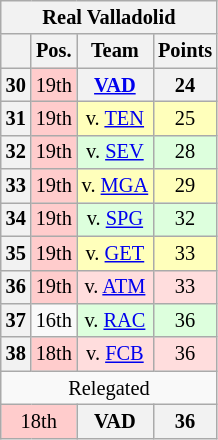<table class="wikitable" style="font-size: 85%">
<tr>
<th colspan="4">Real Valladolid</th>
</tr>
<tr>
<th></th>
<th>Pos.</th>
<th>Team</th>
<th>Points</th>
</tr>
<tr>
<th>30</th>
<td style="text-align:center; background:#fcc;">19th</td>
<th><a href='#'>VAD</a></th>
<th>24</th>
</tr>
<tr>
<th>31</th>
<td style="text-align:center; background:#fcc;">19th</td>
<td style="text-align:center; background:#ffb;">v. <a href='#'>TEN</a></td>
<td style="text-align:center; background:#ffb;">25</td>
</tr>
<tr>
<th>32</th>
<td style="text-align:center; background:#fcc;">19th</td>
<td style="text-align:center; background:#dfd;">v. <a href='#'>SEV</a></td>
<td style="text-align:center; background:#dfd;">28</td>
</tr>
<tr>
<th>33</th>
<td style="text-align:center; background:#fcc;">19th</td>
<td style="text-align:center; background:#ffb;">v. <a href='#'>MGA</a></td>
<td style="text-align:center; background:#ffb;">29</td>
</tr>
<tr>
<th>34</th>
<td style="text-align:center; background:#fcc;">19th</td>
<td style="text-align:center; background:#dfd;">v. <a href='#'>SPG</a></td>
<td style="text-align:center; background:#dfd;">32</td>
</tr>
<tr>
<th>35</th>
<td style="text-align:center; background:#fcc;">19th</td>
<td style="text-align:center; background:#ffb;">v. <a href='#'>GET</a></td>
<td style="text-align:center; background:#ffb;">33</td>
</tr>
<tr>
<th>36</th>
<td style="text-align:center; background:#fcc;">19th</td>
<td style="text-align:center; background:#fdd;">v. <a href='#'>ATM</a></td>
<td style="text-align:center; background:#fdd;">33</td>
</tr>
<tr>
<th>37</th>
<td style="text-align:center;">16th</td>
<td style="text-align:center; background:#dfd;">v. <a href='#'>RAC</a></td>
<td style="text-align:center; background:#dfd;">36</td>
</tr>
<tr>
<th>38</th>
<td style="text-align:center; background:#fcc;">18th</td>
<td style="text-align:center; background:#fdd;">v. <a href='#'>FCB</a></td>
<td style="text-align:center; background:#fdd;">36</td>
</tr>
<tr>
<td colspan="4" bgcolor"#FFCCCC" style="text-align:center;">Relegated</td>
</tr>
<tr>
<td colspan="2"  style="text-align:center; background:#fcc;">18th</td>
<th>VAD</th>
<th>36</th>
</tr>
</table>
